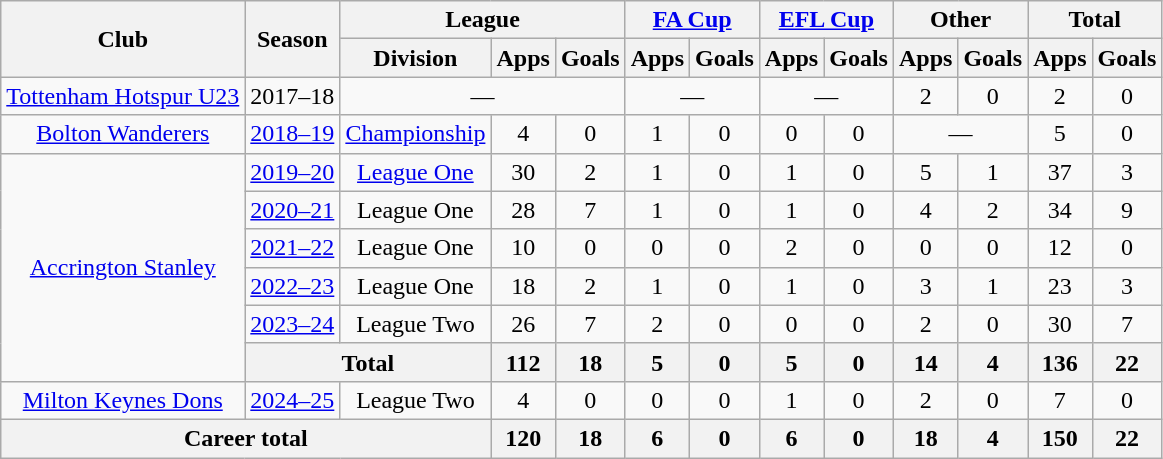<table class=wikitable style="text-align: center;">
<tr>
<th rowspan=2>Club</th>
<th rowspan=2>Season</th>
<th colspan=3>League</th>
<th colspan=2><a href='#'>FA Cup</a></th>
<th colspan=2><a href='#'>EFL Cup</a></th>
<th colspan=2>Other</th>
<th colspan=2>Total</th>
</tr>
<tr>
<th>Division</th>
<th>Apps</th>
<th>Goals</th>
<th>Apps</th>
<th>Goals</th>
<th>Apps</th>
<th>Goals</th>
<th>Apps</th>
<th>Goals</th>
<th>Apps</th>
<th>Goals</th>
</tr>
<tr>
<td><a href='#'>Tottenham Hotspur U23</a></td>
<td>2017–18</td>
<td colspan=3>—</td>
<td colspan=2>—</td>
<td colspan=2>—</td>
<td>2</td>
<td>0</td>
<td>2</td>
<td>0</td>
</tr>
<tr>
<td><a href='#'>Bolton Wanderers</a></td>
<td><a href='#'>2018–19</a></td>
<td><a href='#'>Championship</a></td>
<td>4</td>
<td>0</td>
<td>1</td>
<td>0</td>
<td>0</td>
<td>0</td>
<td colspan=2>—</td>
<td>5</td>
<td>0</td>
</tr>
<tr>
<td rowspan=6><a href='#'>Accrington Stanley</a></td>
<td><a href='#'>2019–20</a></td>
<td><a href='#'>League One</a></td>
<td>30</td>
<td>2</td>
<td>1</td>
<td>0</td>
<td>1</td>
<td>0</td>
<td>5</td>
<td>1</td>
<td>37</td>
<td>3</td>
</tr>
<tr>
<td><a href='#'>2020–21</a></td>
<td>League One</td>
<td>28</td>
<td>7</td>
<td>1</td>
<td>0</td>
<td>1</td>
<td>0</td>
<td>4</td>
<td>2</td>
<td>34</td>
<td>9</td>
</tr>
<tr>
<td><a href='#'>2021–22</a></td>
<td>League One</td>
<td>10</td>
<td>0</td>
<td>0</td>
<td>0</td>
<td>2</td>
<td>0</td>
<td>0</td>
<td>0</td>
<td>12</td>
<td>0</td>
</tr>
<tr>
<td><a href='#'>2022–23</a></td>
<td>League One</td>
<td>18</td>
<td>2</td>
<td>1</td>
<td>0</td>
<td>1</td>
<td>0</td>
<td>3</td>
<td>1</td>
<td>23</td>
<td>3</td>
</tr>
<tr>
<td><a href='#'>2023–24</a></td>
<td>League Two</td>
<td>26</td>
<td>7</td>
<td>2</td>
<td>0</td>
<td>0</td>
<td>0</td>
<td>2</td>
<td>0</td>
<td>30</td>
<td>7</td>
</tr>
<tr>
<th colspan="2">Total</th>
<th>112</th>
<th>18</th>
<th>5</th>
<th>0</th>
<th>5</th>
<th>0</th>
<th>14</th>
<th>4</th>
<th>136</th>
<th>22</th>
</tr>
<tr>
<td><a href='#'>Milton Keynes Dons</a></td>
<td><a href='#'>2024–25</a></td>
<td>League Two</td>
<td>4</td>
<td>0</td>
<td>0</td>
<td>0</td>
<td>1</td>
<td>0</td>
<td>2</td>
<td>0</td>
<td>7</td>
<td>0</td>
</tr>
<tr>
<th colspan=3>Career total</th>
<th>120</th>
<th>18</th>
<th>6</th>
<th>0</th>
<th>6</th>
<th>0</th>
<th>18</th>
<th>4</th>
<th>150</th>
<th>22</th>
</tr>
</table>
